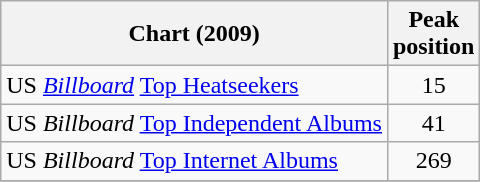<table class="wikitable sortable">
<tr>
<th>Chart (2009)</th>
<th>Peak<br>position</th>
</tr>
<tr>
<td>US <em><a href='#'>Billboard</a></em> <a href='#'>Top Heatseekers</a></td>
<td align="center">15</td>
</tr>
<tr>
<td>US <em>Billboard</em> <a href='#'>Top Independent Albums</a></td>
<td align="center">41</td>
</tr>
<tr>
<td>US <em>Billboard</em> <a href='#'>Top Internet Albums</a></td>
<td align="center">269</td>
</tr>
<tr>
</tr>
</table>
